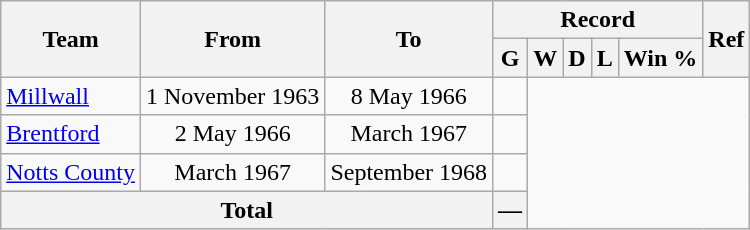<table class="wikitable" style="text-align: center">
<tr>
<th rowspan="2">Team</th>
<th rowspan="2">From</th>
<th rowspan="2">To</th>
<th colspan="5">Record</th>
<th rowspan="2">Ref</th>
</tr>
<tr>
<th>G</th>
<th>W</th>
<th>D</th>
<th>L</th>
<th>Win %</th>
</tr>
<tr>
<td align="left"><a href='#'>Millwall</a></td>
<td>1 November 1963</td>
<td>8 May 1966<br></td>
<td></td>
</tr>
<tr>
<td align="left"><a href='#'>Brentford</a></td>
<td>2 May 1966</td>
<td>March 1967<br></td>
<td></td>
</tr>
<tr>
<td align="left"><a href='#'>Notts County</a></td>
<td>March 1967</td>
<td>September 1968<br></td>
<td></td>
</tr>
<tr>
<th colspan="3">Total<br></th>
<th>—</th>
</tr>
</table>
